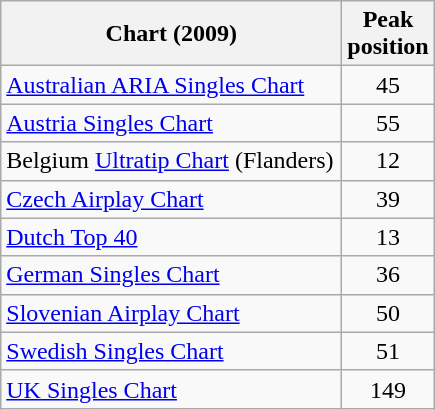<table class="wikitable sortable">
<tr>
<th align="left" width="220">Chart (2009)</th>
<th align="center">Peak<br>position</th>
</tr>
<tr>
<td align="left"><a href='#'>Australian ARIA Singles Chart</a></td>
<td align="center">45</td>
</tr>
<tr>
<td align="left"><a href='#'>Austria Singles Chart</a></td>
<td align="center">55</td>
</tr>
<tr>
<td align="left">Belgium <a href='#'>Ultratip Chart</a> (Flanders)</td>
<td align="center">12 </td>
</tr>
<tr>
<td align="left"><a href='#'>Czech Airplay Chart</a></td>
<td align="center">39</td>
</tr>
<tr>
<td align="left"><a href='#'>Dutch Top 40</a></td>
<td align="center">13</td>
</tr>
<tr>
<td align="left"><a href='#'>German Singles Chart</a></td>
<td align="center">36</td>
</tr>
<tr>
<td align="left"><a href='#'>Slovenian Airplay Chart</a></td>
<td align="center">50</td>
</tr>
<tr>
<td align="left"><a href='#'>Swedish Singles Chart</a></td>
<td align="center">51</td>
</tr>
<tr>
<td align="left"><a href='#'>UK Singles Chart</a></td>
<td align="center">149</td>
</tr>
</table>
